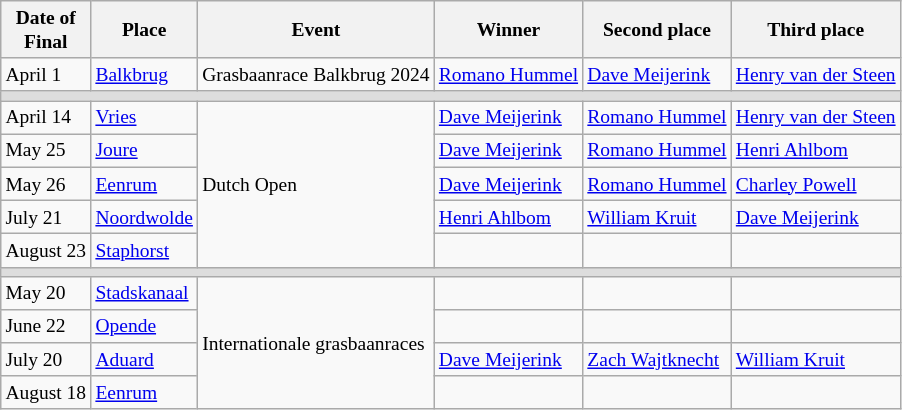<table class=wikitable style="font-size:13px">
<tr>
<th>Date of<br>Final</th>
<th>Place</th>
<th>Event</th>
<th>Winner</th>
<th>Second place</th>
<th>Third place</th>
</tr>
<tr>
<td>April 1</td>
<td> <a href='#'>Balkbrug</a></td>
<td>Grasbaanrace Balkbrug 2024</td>
<td> <a href='#'>Romano Hummel</a></td>
<td> <a href='#'>Dave Meijerink</a></td>
<td> <a href='#'>Henry van der Steen</a></td>
</tr>
<tr bgcolor=#DDDDDD>
<td colspan=7></td>
</tr>
<tr>
<td>April 14</td>
<td> <a href='#'>Vries</a></td>
<td rowspan=5>Dutch Open</td>
<td> <a href='#'>Dave Meijerink</a></td>
<td> <a href='#'>Romano Hummel</a></td>
<td> <a href='#'>Henry van der Steen</a></td>
</tr>
<tr>
<td>May 25</td>
<td> <a href='#'>Joure</a></td>
<td> <a href='#'>Dave Meijerink</a></td>
<td> <a href='#'>Romano Hummel</a></td>
<td> <a href='#'>Henri Ahlbom</a></td>
</tr>
<tr>
<td>May 26</td>
<td> <a href='#'>Eenrum</a></td>
<td> <a href='#'>Dave Meijerink</a></td>
<td> <a href='#'>Romano Hummel</a></td>
<td> <a href='#'>Charley Powell</a></td>
</tr>
<tr>
<td>July 21</td>
<td> <a href='#'>Noordwolde</a></td>
<td> <a href='#'>Henri Ahlbom</a></td>
<td> <a href='#'>William Kruit</a></td>
<td> <a href='#'>Dave Meijerink</a></td>
</tr>
<tr>
<td>August 23</td>
<td> <a href='#'>Staphorst</a></td>
<td></td>
<td></td>
<td></td>
</tr>
<tr bgcolor=#DDDDDD>
<td colspan=7></td>
</tr>
<tr>
<td>May 20</td>
<td> <a href='#'>Stadskanaal</a></td>
<td rowspan=4>Internationale grasbaanraces</td>
<td></td>
<td></td>
<td></td>
</tr>
<tr>
<td>June 22</td>
<td> <a href='#'>Opende</a></td>
<td></td>
<td></td>
<td></td>
</tr>
<tr>
<td>July 20</td>
<td> <a href='#'>Aduard</a></td>
<td> <a href='#'>Dave Meijerink</a></td>
<td> <a href='#'>Zach Wajtknecht</a></td>
<td> <a href='#'>William Kruit</a></td>
</tr>
<tr>
<td>August 18</td>
<td> <a href='#'>Eenrum</a></td>
<td></td>
<td></td>
<td></td>
</tr>
</table>
